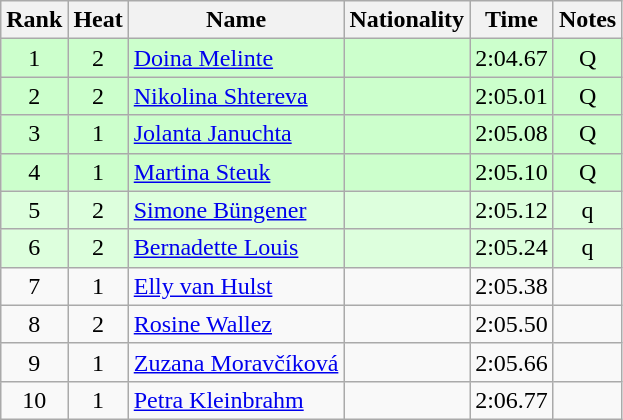<table class="wikitable sortable" style="text-align:center">
<tr>
<th>Rank</th>
<th>Heat</th>
<th>Name</th>
<th>Nationality</th>
<th>Time</th>
<th>Notes</th>
</tr>
<tr bgcolor=ccffcc>
<td>1</td>
<td>2</td>
<td align="left"><a href='#'>Doina Melinte</a></td>
<td align=left></td>
<td>2:04.67</td>
<td>Q</td>
</tr>
<tr bgcolor=ccffcc>
<td>2</td>
<td>2</td>
<td align="left"><a href='#'>Nikolina Shtereva</a></td>
<td align=left></td>
<td>2:05.01</td>
<td>Q</td>
</tr>
<tr bgcolor=ccffcc>
<td>3</td>
<td>1</td>
<td align="left"><a href='#'>Jolanta Januchta</a></td>
<td align=left></td>
<td>2:05.08</td>
<td>Q</td>
</tr>
<tr bgcolor=ccffcc>
<td>4</td>
<td>1</td>
<td align="left"><a href='#'>Martina Steuk</a></td>
<td align=left></td>
<td>2:05.10</td>
<td>Q</td>
</tr>
<tr bgcolor=ddffdd>
<td>5</td>
<td>2</td>
<td align="left"><a href='#'>Simone Büngener</a></td>
<td align=left></td>
<td>2:05.12</td>
<td>q</td>
</tr>
<tr bgcolor=ddffdd>
<td>6</td>
<td>2</td>
<td align="left"><a href='#'>Bernadette Louis</a></td>
<td align=left></td>
<td>2:05.24</td>
<td>q</td>
</tr>
<tr>
<td>7</td>
<td>1</td>
<td align="left"><a href='#'>Elly van Hulst</a></td>
<td align=left></td>
<td>2:05.38</td>
<td></td>
</tr>
<tr>
<td>8</td>
<td>2</td>
<td align="left"><a href='#'>Rosine Wallez</a></td>
<td align=left></td>
<td>2:05.50</td>
<td></td>
</tr>
<tr>
<td>9</td>
<td>1</td>
<td align="left"><a href='#'>Zuzana Moravčíková</a></td>
<td align=left></td>
<td>2:05.66</td>
<td></td>
</tr>
<tr>
<td>10</td>
<td>1</td>
<td align="left"><a href='#'>Petra Kleinbrahm</a></td>
<td align=left></td>
<td>2:06.77</td>
<td></td>
</tr>
</table>
